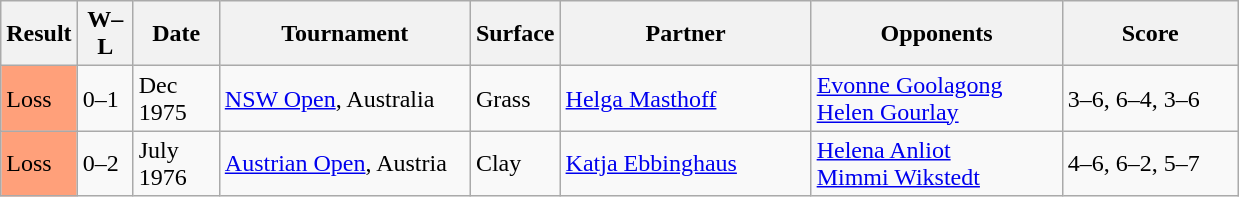<table class="sortable wikitable">
<tr>
<th>Result</th>
<th style="width:30px" class="unsortable">W–L</th>
<th style="width:50px">Date</th>
<th style="width:160px">Tournament</th>
<th style="width:50px">Surface</th>
<th style="width:160px">Partner</th>
<th style="width:160px">Opponents</th>
<th style="width:110px" class="unsortable">Score</th>
</tr>
<tr>
<td style="background:#FFA07A;">Loss</td>
<td>0–1</td>
<td>Dec 1975</td>
<td><a href='#'>NSW Open</a>, Australia</td>
<td>Grass</td>
<td> <a href='#'>Helga Masthoff</a></td>
<td> <a href='#'>Evonne Goolagong</a> <br>  <a href='#'>Helen Gourlay</a></td>
<td>3–6, 6–4, 3–6</td>
</tr>
<tr>
<td style="background:#FFA07A;">Loss</td>
<td>0–2</td>
<td>July 1976</td>
<td><a href='#'>Austrian Open</a>, Austria</td>
<td>Clay</td>
<td> <a href='#'>Katja Ebbinghaus</a></td>
<td> <a href='#'>Helena Anliot</a> <br>  <a href='#'>Mimmi Wikstedt</a></td>
<td>4–6, 6–2, 5–7</td>
</tr>
</table>
